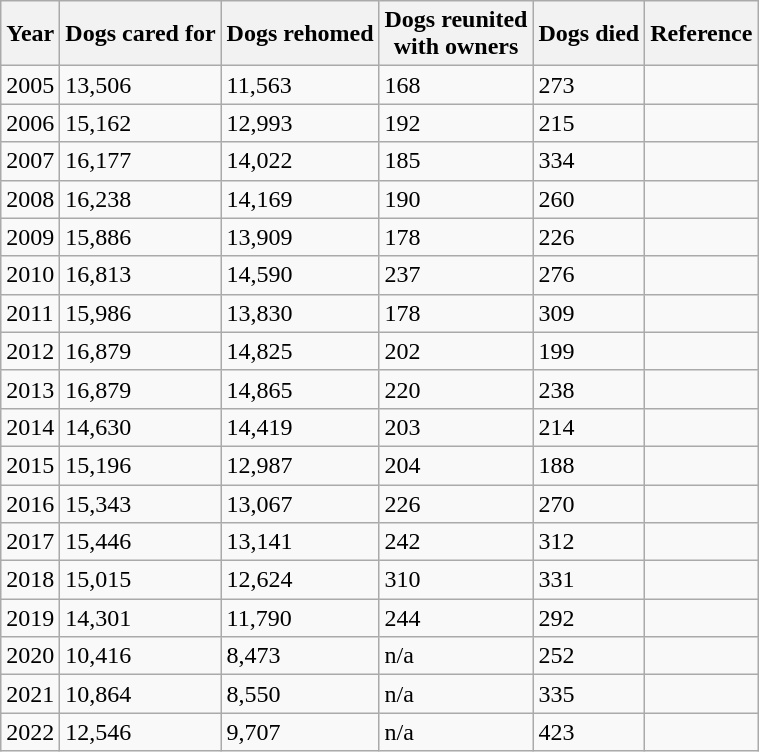<table class="wikitable sortable">
<tr>
<th>Year</th>
<th>Dogs cared for</th>
<th>Dogs rehomed</th>
<th>Dogs reunited<br>with owners</th>
<th>Dogs died</th>
<th>Reference</th>
</tr>
<tr>
<td>2005</td>
<td>13,506</td>
<td>11,563</td>
<td>168</td>
<td>273</td>
<td></td>
</tr>
<tr>
<td>2006</td>
<td> 15,162</td>
<td> 12,993</td>
<td> 192</td>
<td> 215</td>
<td></td>
</tr>
<tr>
<td>2007</td>
<td> 16,177</td>
<td> 14,022</td>
<td> 185</td>
<td> 334</td>
<td></td>
</tr>
<tr>
<td>2008</td>
<td> 16,238</td>
<td> 14,169</td>
<td> 190</td>
<td> 260</td>
<td></td>
</tr>
<tr>
<td>2009</td>
<td> 15,886</td>
<td> 13,909</td>
<td> 178</td>
<td> 226</td>
<td></td>
</tr>
<tr>
<td>2010</td>
<td> 16,813</td>
<td> 14,590</td>
<td> 237</td>
<td> 276</td>
<td></td>
</tr>
<tr>
<td>2011</td>
<td> 15,986</td>
<td> 13,830</td>
<td> 178</td>
<td> 309</td>
<td></td>
</tr>
<tr>
<td>2012</td>
<td> 16,879</td>
<td> 14,825</td>
<td> 202</td>
<td> 199</td>
<td></td>
</tr>
<tr>
<td>2013</td>
<td> 16,879</td>
<td> 14,865</td>
<td> 220</td>
<td> 238</td>
<td></td>
</tr>
<tr>
<td>2014</td>
<td> 14,630</td>
<td> 14,419</td>
<td> 203</td>
<td> 214</td>
<td></td>
</tr>
<tr>
<td>2015</td>
<td>  15,196</td>
<td>  12,987</td>
<td> 204</td>
<td> 188</td>
<td></td>
</tr>
<tr>
<td>2016</td>
<td> 15,343</td>
<td> 13,067</td>
<td> 226</td>
<td> 270</td>
<td></td>
</tr>
<tr>
<td>2017</td>
<td>  15,446</td>
<td>  13,141</td>
<td> 242</td>
<td> 312</td>
<td></td>
</tr>
<tr>
<td>2018</td>
<td>  15,015</td>
<td>  12,624</td>
<td> 310</td>
<td> 331</td>
<td></td>
</tr>
<tr>
<td>2019</td>
<td>  14,301</td>
<td>  11,790</td>
<td> 244</td>
<td> 292</td>
<td></td>
</tr>
<tr>
<td>2020</td>
<td>  10,416</td>
<td>  8,473</td>
<td>n/a</td>
<td> 252</td>
<td></td>
</tr>
<tr>
<td>2021</td>
<td>  10,864</td>
<td>  8,550</td>
<td>n/a</td>
<td> 335</td>
<td></td>
</tr>
<tr>
<td>2022</td>
<td>  12,546</td>
<td>  9,707</td>
<td>n/a</td>
<td> 423</td>
<td></td>
</tr>
</table>
